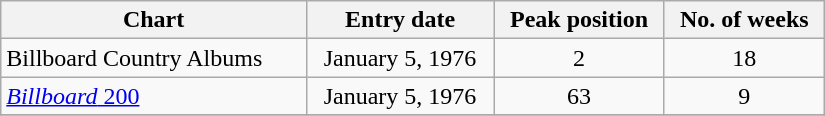<table border=1 cellspacing=0 cellpadding=2 width="550px" class="wikitable">
<tr>
<th align="left">Chart</th>
<th align="left">Entry date</th>
<th align="left">Peak position</th>
<th align="left">No. of weeks</th>
</tr>
<tr>
<td align="left">Billboard Country Albums</td>
<td align="center">January 5, 1976</td>
<td align="center">2</td>
<td align="center">18</td>
</tr>
<tr>
<td align="left"><a href='#'><em>Billboard</em> 200</a></td>
<td align="center">January 5, 1976</td>
<td align="center">63</td>
<td align="center">9</td>
</tr>
<tr>
</tr>
</table>
